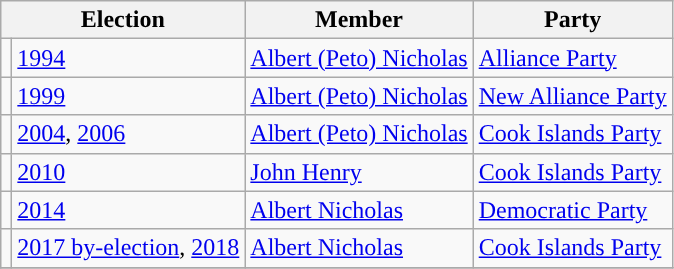<table class="wikitable">
<tr>
<th colspan="2">Election</th>
<th>Member</th>
<th>Party</th>
</tr>
<tr>
<td style="background-color: "></td>
<td><a href='#'>1994</a></td>
<td><a href='#'>Albert (Peto) Nicholas</a></td>
<td><a href='#'>Alliance Party</a></td>
</tr>
<tr>
<td style="background-color: "></td>
<td><a href='#'>1999</a></td>
<td><a href='#'>Albert (Peto) Nicholas</a></td>
<td><a href='#'>New Alliance Party</a></td>
</tr>
<tr>
<td style="background-color: "></td>
<td><a href='#'>2004</a>, <a href='#'>2006</a></td>
<td><a href='#'>Albert (Peto) Nicholas</a></td>
<td><a href='#'>Cook Islands Party</a></td>
</tr>
<tr>
<td style="background-color: "></td>
<td><a href='#'>2010</a></td>
<td><a href='#'>John Henry</a></td>
<td><a href='#'>Cook Islands Party</a></td>
</tr>
<tr>
<td style="background-color: "></td>
<td><a href='#'>2014</a></td>
<td><a href='#'>Albert Nicholas</a></td>
<td><a href='#'>Democratic Party</a></td>
</tr>
<tr>
<td style="background-color: "></td>
<td><a href='#'>2017 by-election</a>, <a href='#'>2018</a></td>
<td><a href='#'>Albert Nicholas</a></td>
<td><a href='#'>Cook Islands Party</a></td>
</tr>
<tr>
</tr>
</table>
